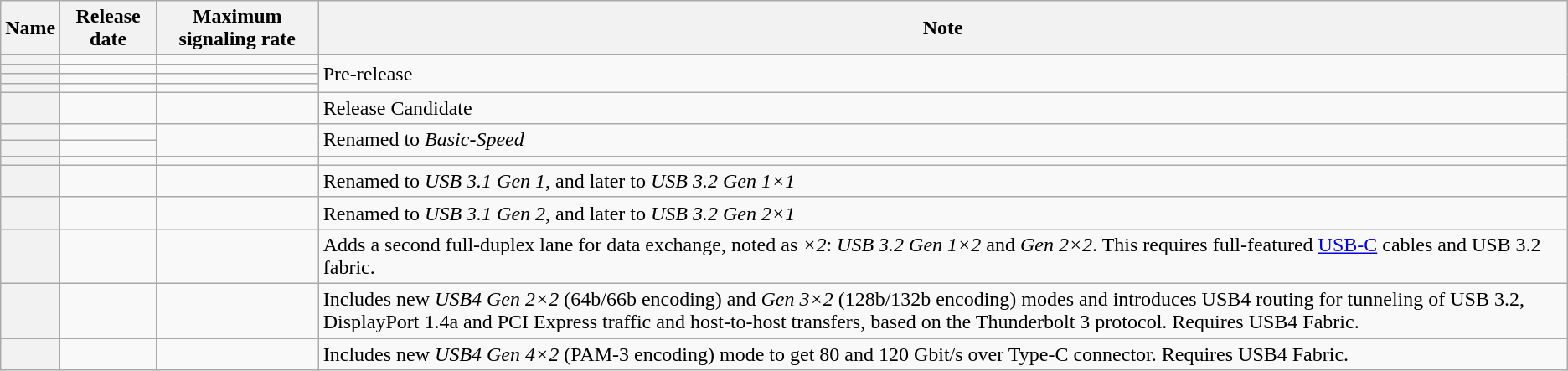<table class="wikitable sortable">
<tr>
<th scope="row">Name</th>
<th scope="row">Release date</th>
<th scope="row">Maximum signaling rate</th>
<th scope="row">Note</th>
</tr>
<tr>
<th scope="row"></th>
<td></td>
<td></td>
<td rowspan="4">Pre-release</td>
</tr>
<tr>
<th scope="row"></th>
<td></td>
<td></td>
</tr>
<tr>
<th scope="row"></th>
<td></td>
<td></td>
</tr>
<tr>
<th scope="row"></th>
<td></td>
<td></td>
</tr>
<tr>
<th scope="row"></th>
<td></td>
<td></td>
<td>Release Candidate</td>
</tr>
<tr>
<th scope="row"></th>
<td></td>
<td rowspan=2><br></td>
<td rowspan="2">Renamed to <em>Basic-Speed</em></td>
</tr>
<tr>
<th scope="row"></th>
<td></td>
</tr>
<tr>
<th scope="row"></th>
<td></td>
<td></td>
<td></td>
</tr>
<tr>
<th scope="row"></th>
<td></td>
<td></td>
<td>Renamed to <em>USB 3.1 Gen 1</em>, and later to <em>USB 3.2 Gen 1×1</em></td>
</tr>
<tr>
<th scope="row"></th>
<td></td>
<td></td>
<td>Renamed to <em>USB 3.1 Gen 2</em>, and later to <em>USB 3.2 Gen 2×1</em></td>
</tr>
<tr>
<th scope="row"></th>
<td></td>
<td></td>
<td>Adds a second full-duplex lane for data exchange, noted as <em>×2</em>: <em>USB 3.2 Gen 1×2</em> and <em>Gen 2×2</em>. This requires full-featured <a href='#'>USB-C</a> cables and USB 3.2 fabric.</td>
</tr>
<tr>
<th scope="row"></th>
<td></td>
<td></td>
<td>Includes new <em>USB4 Gen 2×2</em> (64b/66b encoding) and <em>Gen 3×2</em> (128b/132b encoding) modes and introduces USB4 routing for tunneling of USB 3.2, DisplayPort 1.4a and PCI Express traffic and host-to-host transfers, based on the Thunderbolt 3 protocol. Requires USB4 Fabric.</td>
</tr>
<tr>
<th scope="row"></th>
<td></td>
<td></td>
<td>Includes new <em>USB4 Gen 4×2</em> (PAM-3 encoding) mode to get 80 and 120 Gbit/s over Type-C connector. Requires USB4 Fabric.</td>
</tr>
</table>
